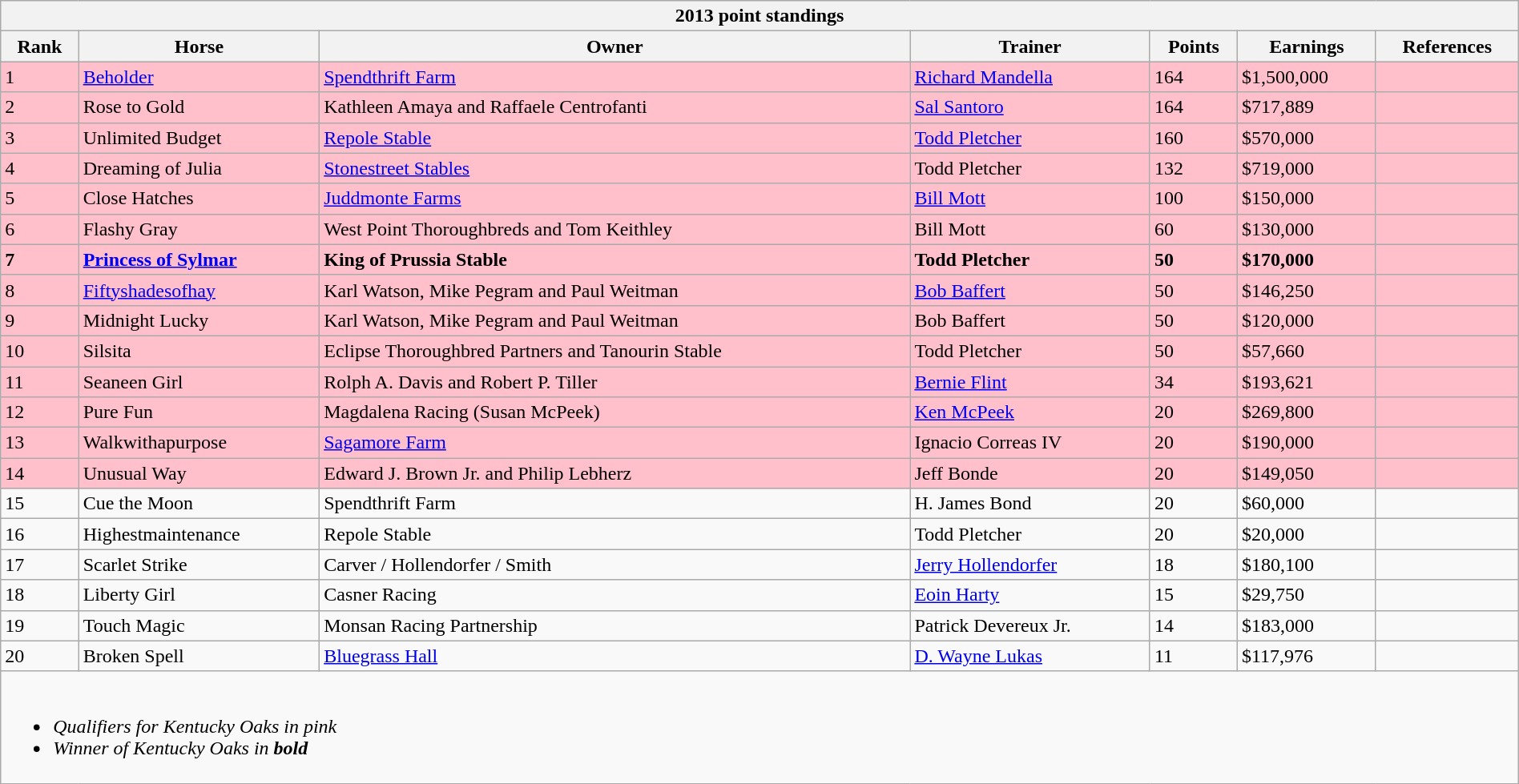<table class="wikitable" style="width:100%">
<tr>
<th colspan="7">2013 point standings</th>
</tr>
<tr>
<th>Rank</th>
<th>Horse</th>
<th>Owner</th>
<th>Trainer</th>
<th>Points</th>
<th>Earnings</th>
<th>References</th>
</tr>
<tr>
<td style="background:pink;">1</td>
<td style="background:pink;"><a href='#'>Beholder</a></td>
<td style="background:pink;"><a href='#'>Spendthrift Farm</a></td>
<td style="background:pink;"><a href='#'>Richard Mandella</a></td>
<td style="background:pink;">164</td>
<td style="background:pink;">$1,500,000</td>
<td style="background:pink;"></td>
</tr>
<tr style="background:pink;">
<td>2</td>
<td>Rose to Gold</td>
<td>Kathleen Amaya and Raffaele Centrofanti</td>
<td><a href='#'>Sal Santoro</a></td>
<td>164</td>
<td>$717,889</td>
<td></td>
</tr>
<tr style="background:pink;">
<td>3</td>
<td>Unlimited Budget</td>
<td><a href='#'>Repole Stable</a></td>
<td><a href='#'>Todd Pletcher</a></td>
<td>160</td>
<td>$570,000</td>
<td></td>
</tr>
<tr style="background:pink;">
<td>4</td>
<td>Dreaming of Julia</td>
<td><a href='#'>Stonestreet Stables</a></td>
<td>Todd Pletcher</td>
<td>132</td>
<td>$719,000</td>
<td></td>
</tr>
<tr style="background:pink;">
<td>5</td>
<td>Close Hatches</td>
<td><a href='#'>Juddmonte Farms</a></td>
<td><a href='#'>Bill Mott</a></td>
<td>100</td>
<td>$150,000</td>
<td></td>
</tr>
<tr style="background:pink;">
<td>6</td>
<td>Flashy Gray</td>
<td>West Point Thoroughbreds and Tom Keithley</td>
<td>Bill Mott</td>
<td>60</td>
<td>$130,000</td>
<td></td>
</tr>
<tr style="background:pink;">
<td><strong>7</strong></td>
<td><strong><a href='#'>Princess of Sylmar</a></strong></td>
<td><strong>King of Prussia Stable</strong></td>
<td><strong>Todd Pletcher</strong></td>
<td><strong>50</strong></td>
<td><strong>$170,000</strong></td>
<td></td>
</tr>
<tr style="background:pink;">
<td>8</td>
<td><a href='#'>Fiftyshadesofhay</a></td>
<td>Karl Watson, Mike Pegram and Paul Weitman</td>
<td><a href='#'>Bob Baffert</a></td>
<td>50</td>
<td>$146,250</td>
<td></td>
</tr>
<tr style="background:pink;">
<td>9</td>
<td>Midnight Lucky</td>
<td>Karl Watson, Mike Pegram and Paul Weitman</td>
<td>Bob Baffert</td>
<td>50</td>
<td>$120,000</td>
<td></td>
</tr>
<tr style="background:pink;">
<td>10</td>
<td>Silsita</td>
<td>Eclipse Thoroughbred Partners and Tanourin Stable</td>
<td>Todd Pletcher</td>
<td>50</td>
<td>$57,660</td>
<td></td>
</tr>
<tr>
<td style="background:pink;">11</td>
<td style="background:pink;">Seaneen Girl</td>
<td style="background:pink;">Rolph A. Davis and Robert P. Tiller</td>
<td style="background:pink;"><a href='#'>Bernie Flint</a></td>
<td style="background:pink;">34</td>
<td style="background:pink;">$193,621</td>
<td style="background:pink;"></td>
</tr>
<tr style="background:pink;">
<td>12</td>
<td>Pure Fun</td>
<td>Magdalena Racing (Susan McPeek)</td>
<td><a href='#'>Ken McPeek</a></td>
<td>20</td>
<td>$269,800</td>
<td></td>
</tr>
<tr style="background:pink;">
<td>13</td>
<td>Walkwithapurpose</td>
<td><a href='#'>Sagamore Farm</a></td>
<td>Ignacio Correas IV</td>
<td>20</td>
<td>$190,000</td>
<td></td>
</tr>
<tr style="background:pink;">
<td>14</td>
<td>Unusual Way</td>
<td>Edward J. Brown Jr. and Philip Lebherz</td>
<td>Jeff Bonde</td>
<td>20</td>
<td>$149,050</td>
<td></td>
</tr>
<tr>
<td>15</td>
<td>Cue the Moon</td>
<td>Spendthrift Farm</td>
<td>H. James Bond</td>
<td>20</td>
<td>$60,000</td>
<td></td>
</tr>
<tr>
<td>16</td>
<td>Highestmaintenance</td>
<td>Repole Stable</td>
<td>Todd Pletcher</td>
<td>20</td>
<td>$20,000</td>
<td></td>
</tr>
<tr>
<td>17</td>
<td>Scarlet Strike</td>
<td>Carver / Hollendorfer / Smith</td>
<td><a href='#'>Jerry Hollendorfer</a></td>
<td>18</td>
<td>$180,100</td>
<td></td>
</tr>
<tr>
<td>18</td>
<td>Liberty Girl</td>
<td>Casner Racing</td>
<td><a href='#'>Eoin Harty</a></td>
<td>15</td>
<td>$29,750</td>
<td></td>
</tr>
<tr>
<td>19</td>
<td>Touch Magic</td>
<td>Monsan Racing Partnership</td>
<td>Patrick Devereux Jr.</td>
<td>14</td>
<td>$183,000</td>
<td></td>
</tr>
<tr>
<td>20</td>
<td>Broken Spell</td>
<td><a href='#'>Bluegrass Hall</a></td>
<td><a href='#'>D. Wayne Lukas</a></td>
<td>11</td>
<td>$117,976</td>
<td></td>
</tr>
<tr>
<td colspan="7"><br><ul><li><em>Qualifiers for Kentucky Oaks in pink</em></li><li><em>Winner of Kentucky Oaks in <strong>bold<strong><em></li></ul></td>
</tr>
</table>
